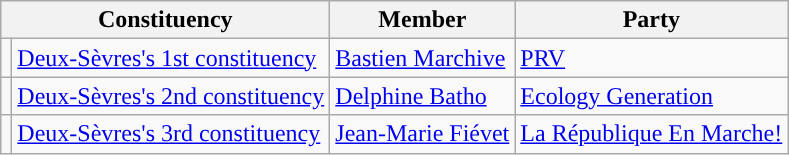<table class="wikitable">
<tr>
<th colspan="2">Constituency</th>
<th>Member</th>
<th>Party</th>
</tr>
<tr>
<td style="background-color: "></td>
<td><a href='#'>Deux-Sèvres's 1st constituency</a></td>
<td><a href='#'>Bastien Marchive</a></td>
<td><a href='#'>PRV</a></td>
</tr>
<tr>
<td style="background-color: "></td>
<td><a href='#'>Deux-Sèvres's 2nd constituency</a></td>
<td><a href='#'>Delphine Batho</a></td>
<td><a href='#'>Ecology Generation</a></td>
</tr>
<tr>
<td style="background-color: "></td>
<td><a href='#'>Deux-Sèvres's 3rd constituency</a></td>
<td><a href='#'>Jean-Marie Fiévet</a></td>
<td><a href='#'>La République En Marche!</a></td>
</tr>
</table>
